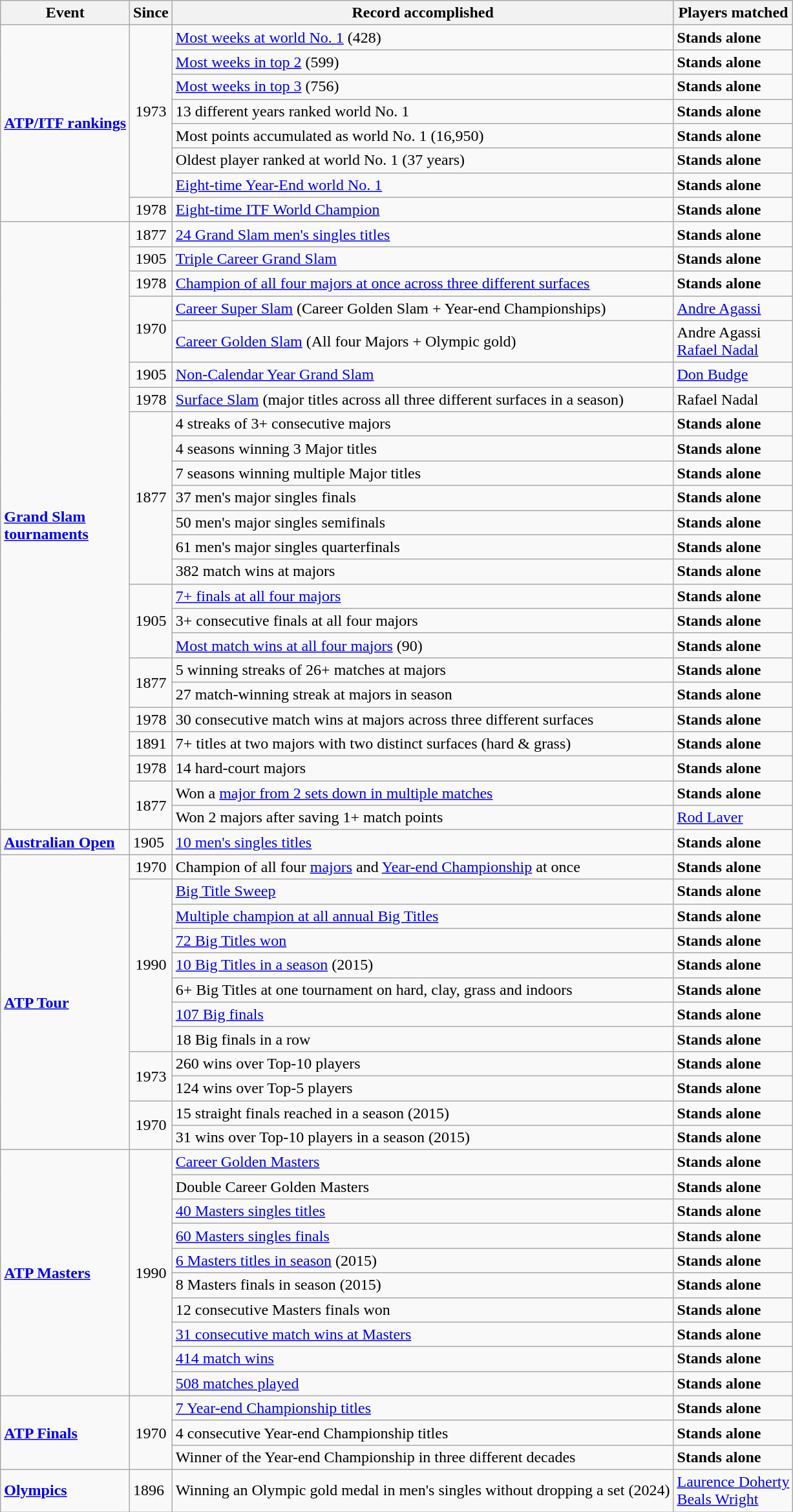<table class="wikitable">
<tr>
<th>Event</th>
<th>Since</th>
<th>Record accomplished</th>
<th>Players matched</th>
</tr>
<tr>
<td rowspan="8"><strong><a href='#'>ATP/ITF rankings</a></strong></td>
<td rowspan="7" align="center">1973</td>
<td><a href='#'>Most weeks at world No. 1</a> (428)</td>
<td><strong>Stands alone</strong></td>
</tr>
<tr>
<td><a href='#'>Most weeks in top 2</a> (599)</td>
<td><strong>Stands alone</strong></td>
</tr>
<tr>
<td><a href='#'>Most weeks in top 3</a> (756)</td>
<td><strong>Stands alone</strong></td>
</tr>
<tr>
<td>13 different years ranked world No. 1</td>
<td><strong>Stands alone</strong></td>
</tr>
<tr>
<td>Most points accumulated as world No. 1 (16,950)</td>
<td><strong>Stands alone</strong></td>
</tr>
<tr>
<td>Oldest player ranked at world No. 1 (37 years)</td>
<td><strong>Stands alone</strong></td>
</tr>
<tr>
<td><a href='#'>Eight-time Year-End world No. 1</a></td>
<td><strong>Stands alone</strong></td>
</tr>
<tr>
<td align="center">1978</td>
<td><a href='#'>Eight-time ITF World Champion</a></td>
<td><strong>Stands alone</strong></td>
</tr>
<tr>
<td rowspan="24"><strong><a href='#'>Grand Slam<br>tournaments</a></strong></td>
<td align="center">1877</td>
<td><a href='#'>24 Grand Slam men's singles titles</a></td>
<td><strong>Stands alone</strong></td>
</tr>
<tr>
<td align="center">1905</td>
<td><a href='#'>Triple Career Grand Slam</a></td>
<td><strong>Stands alone</strong></td>
</tr>
<tr>
<td align="center">1978</td>
<td><a href='#'>Champion of all four majors at once across three different surfaces</a></td>
<td><strong>Stands alone</strong></td>
</tr>
<tr>
<td rowspan="2" align="center">1970</td>
<td><a href='#'>Career Super Slam</a> (Career Golden Slam + Year-end Championships)</td>
<td><a href='#'>Andre Agassi</a></td>
</tr>
<tr>
<td><a href='#'>Career Golden Slam</a> (All four Majors + Olympic gold)</td>
<td>Andre Agassi<br><a href='#'>Rafael Nadal</a></td>
</tr>
<tr>
<td align="center">1905</td>
<td><a href='#'>Non-Calendar Year Grand Slam</a></td>
<td><a href='#'>Don Budge</a></td>
</tr>
<tr>
<td align="center">1978</td>
<td><a href='#'>Surface Slam</a> (major titles across all three different surfaces in a season)</td>
<td>Rafael Nadal</td>
</tr>
<tr>
<td rowspan="7" align="center">1877</td>
<td>4 streaks of 3+ consecutive majors</td>
<td><strong>Stands alone</strong></td>
</tr>
<tr>
<td>4 seasons winning 3 Major titles</td>
<td><strong>Stands alone</strong></td>
</tr>
<tr>
<td>7 seasons winning multiple Major titles</td>
<td><strong>Stands alone</strong></td>
</tr>
<tr>
<td>37 men's major singles finals</td>
<td><strong>Stands alone</strong></td>
</tr>
<tr>
<td>50 men's major singles semifinals</td>
<td><strong>Stands alone</strong></td>
</tr>
<tr>
<td>61 men's major singles quarterfinals</td>
<td><strong>Stands alone</strong></td>
</tr>
<tr>
<td>382 match wins at majors</td>
<td><strong>Stands alone</strong></td>
</tr>
<tr>
<td align="center" rowspan="3">1905</td>
<td><a href='#'>7+ finals at all four majors</a></td>
<td><strong>Stands alone</strong></td>
</tr>
<tr>
<td>3+ consecutive finals at all four majors</td>
<td><strong>Stands alone</strong></td>
</tr>
<tr>
<td><a href='#'>Most match wins at all four majors</a> (90)</td>
<td><strong>Stands alone</strong></td>
</tr>
<tr>
<td align="center" rowspan="2">1877</td>
<td>5 winning streaks of 26+ matches at majors</td>
<td><strong>Stands alone</strong></td>
</tr>
<tr>
<td>27 match-winning streak at majors in season</td>
<td><strong>Stands alone</strong></td>
</tr>
<tr>
<td align="center">1978</td>
<td>30 consecutive match wins at majors across three different surfaces</td>
<td><strong>Stands alone</strong></td>
</tr>
<tr>
<td align="center">1891</td>
<td>7+ titles at two majors with two distinct surfaces (hard & grass)</td>
<td><strong>Stands alone</strong></td>
</tr>
<tr>
<td align="center">1978</td>
<td>14 hard-court majors</td>
<td><strong>Stands alone</strong></td>
</tr>
<tr>
<td align="center" rowspan="2">1877</td>
<td>Won a <a href='#'>major from 2 sets down in multiple matches</a></td>
<td><strong>Stands alone</strong></td>
</tr>
<tr>
<td>Won 2 majors after saving 1+ match points</td>
<td><a href='#'>Rod Laver</a></td>
</tr>
<tr>
<td><strong><a href='#'>Australian Open</a></strong></td>
<td>1905</td>
<td><a href='#'>10 men's singles titles</a></td>
<td><strong>Stands alone</strong></td>
</tr>
<tr>
<td rowspan="12"><strong><a href='#'>ATP Tour</a></strong></td>
<td align=center>1970</td>
<td>Champion of all four <a href='#'>majors</a> and <a href='#'>Year-end Championship</a> at once</td>
<td><strong>Stands alone</strong></td>
</tr>
<tr>
<td rowspan="7" align="center">1990</td>
<td><a href='#'>Big Title Sweep</a></td>
<td><strong>Stands alone</strong></td>
</tr>
<tr>
<td><a href='#'>Multiple champion at all annual Big Titles</a></td>
<td><strong>Stands alone</strong></td>
</tr>
<tr>
<td><a href='#'>72 Big Titles won</a></td>
<td><strong>Stands alone</strong></td>
</tr>
<tr>
<td><a href='#'>10 Big Titles in a season</a> (2015)</td>
<td><strong>Stands alone</strong></td>
</tr>
<tr>
<td>6+ Big Titles at one tournament on hard, clay, grass and indoors</td>
<td><strong>Stands alone</strong></td>
</tr>
<tr>
<td><a href='#'>107 Big finals</a></td>
<td><strong>Stands alone</strong></td>
</tr>
<tr>
<td>18 Big finals in a row</td>
<td><strong>Stands alone</strong></td>
</tr>
<tr>
<td align="center" rowspan="2">1973</td>
<td>260 wins over Top-10 players</td>
<td><strong>Stands alone</strong></td>
</tr>
<tr>
<td>124 wins over Top-5 players</td>
<td><strong>Stands alone</strong></td>
</tr>
<tr>
<td align="center" rowspan="2">1970</td>
<td>15 straight finals reached in a season (2015)</td>
<td><strong>Stands alone</strong></td>
</tr>
<tr>
<td>31 wins over Top-10 players in a season (2015)</td>
<td><strong>Stands alone</strong></td>
</tr>
<tr>
<td rowspan="10"><strong><a href='#'>ATP Masters</a></strong></td>
<td rowspan="10" align="center">1990</td>
<td><a href='#'>Career Golden Masters</a></td>
<td><strong>Stands alone</strong></td>
</tr>
<tr>
<td>Double Career Golden Masters</td>
<td><strong>Stands alone</strong></td>
</tr>
<tr>
<td><a href='#'>40 Masters singles titles</a></td>
<td><strong>Stands alone</strong></td>
</tr>
<tr>
<td><a href='#'>60 Masters singles finals</a></td>
<td><strong>Stands alone</strong></td>
</tr>
<tr>
<td><a href='#'>6 Masters titles in season</a> (2015)</td>
<td><strong>Stands alone</strong></td>
</tr>
<tr>
<td>8 Masters finals in season (2015)</td>
<td><strong>Stands alone</strong></td>
</tr>
<tr>
<td>12 consecutive Masters finals won</td>
<td><strong>Stands alone</strong></td>
</tr>
<tr>
<td><a href='#'>31 consecutive match wins at Masters</a></td>
<td><strong>Stands alone</strong></td>
</tr>
<tr>
<td><a href='#'>414 match wins</a></td>
<td><strong>Stands alone</strong></td>
</tr>
<tr>
<td><a href='#'>508 matches played</a></td>
<td><strong>Stands alone</strong></td>
</tr>
<tr>
<td rowspan="3"><strong><a href='#'>ATP Finals</a></strong></td>
<td rowspan="3" align="center">1970</td>
<td><a href='#'>7 Year-end Championship titles</a></td>
<td><strong>Stands alone</strong></td>
</tr>
<tr>
<td>4 consecutive Year-end Championship titles</td>
<td><strong>Stands alone</strong></td>
</tr>
<tr>
<td>Winner of the Year-end Championship in three different decades</td>
<td><strong>Stands alone</strong></td>
</tr>
<tr>
<td><strong><a href='#'>Olympics</a></strong></td>
<td>1896</td>
<td>Winning an Olympic gold medal in men's singles without dropping a set (2024)</td>
<td><a href='#'>Laurence Doherty</a><br><a href='#'>Beals Wright</a></td>
</tr>
</table>
